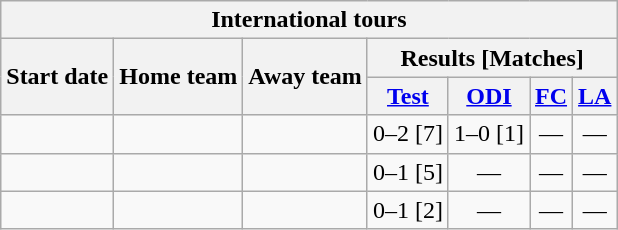<table class="wikitable">
<tr>
<th colspan="7">International tours</th>
</tr>
<tr>
<th rowspan="2">Start date</th>
<th rowspan="2">Home team</th>
<th rowspan="2">Away team</th>
<th colspan="4">Results [Matches]</th>
</tr>
<tr>
<th><a href='#'>Test</a></th>
<th><a href='#'>ODI</a></th>
<th><a href='#'>FC</a></th>
<th><a href='#'>LA</a></th>
</tr>
<tr>
<td><a href='#'></a></td>
<td></td>
<td></td>
<td>0–2 [7]</td>
<td>1–0 [1]</td>
<td ; style="text-align:center">—</td>
<td ; style="text-align:center">—</td>
</tr>
<tr>
<td><a href='#'></a></td>
<td></td>
<td></td>
<td>0–1 [5]</td>
<td ; style="text-align:center">—</td>
<td ; style="text-align:center">—</td>
<td ; style="text-align:center">—</td>
</tr>
<tr>
<td><a href='#'></a></td>
<td></td>
<td></td>
<td>0–1 [2]</td>
<td ; style="text-align:center">—</td>
<td ; style="text-align:center">—</td>
<td ; style="text-align:center">—</td>
</tr>
</table>
